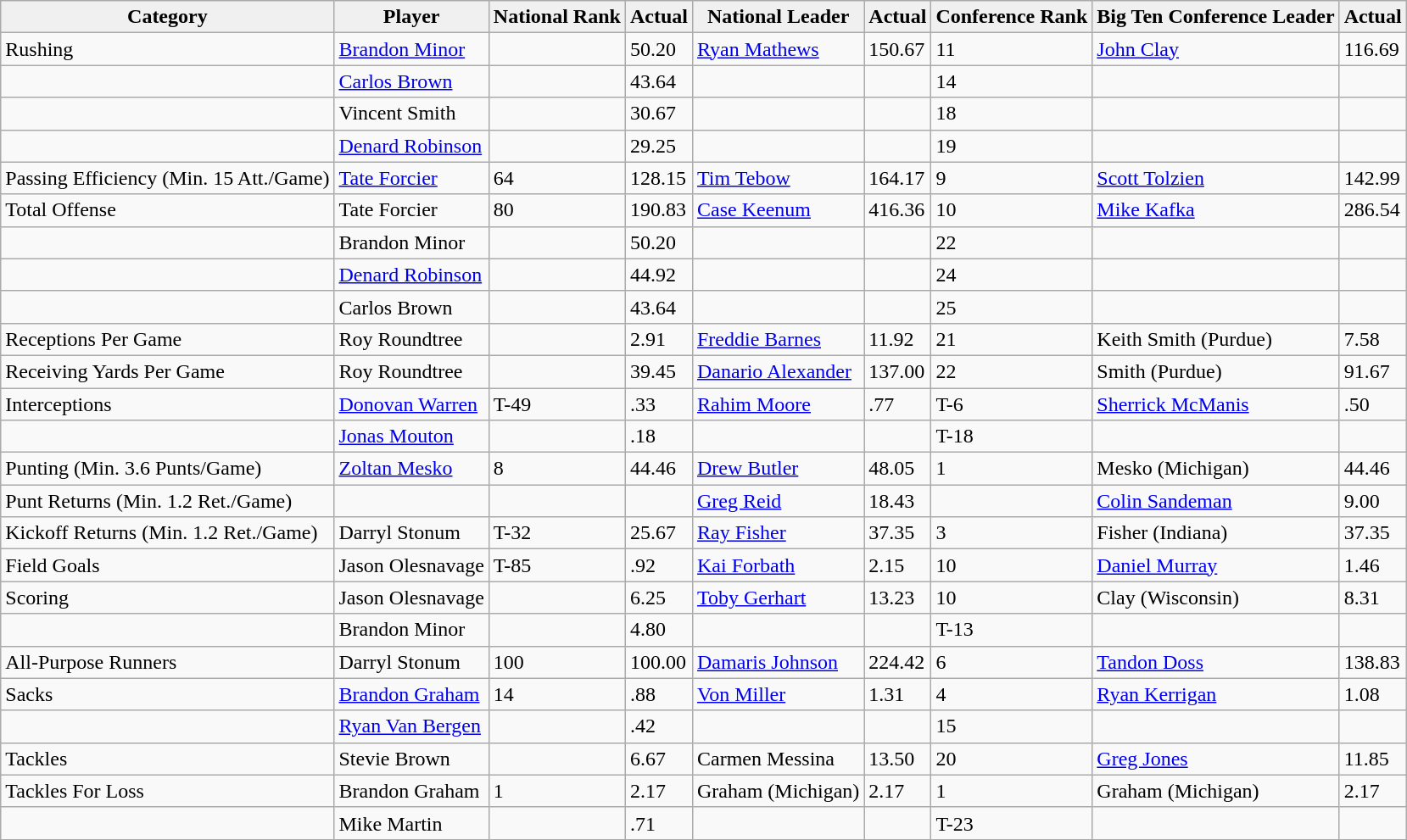<table class="wikitable" style="text-align:left">
<tr style="text-align:center; background:#f0f0f0;">
<td><strong>Category</strong></td>
<td><strong>Player</strong></td>
<td><strong>National Rank</strong></td>
<td><strong>Actual</strong></td>
<td><strong>National Leader</strong></td>
<td><strong>Actual</strong></td>
<td><strong>Conference Rank</strong></td>
<td><strong>Big Ten Conference Leader</strong></td>
<td><strong>Actual</strong></td>
</tr>
<tr>
<td>Rushing</td>
<td><a href='#'>Brandon Minor</a></td>
<td></td>
<td>50.20</td>
<td><a href='#'>Ryan Mathews</a></td>
<td>150.67</td>
<td>11</td>
<td><a href='#'>John Clay</a></td>
<td>116.69</td>
</tr>
<tr>
<td></td>
<td><a href='#'>Carlos Brown</a></td>
<td></td>
<td>43.64</td>
<td></td>
<td></td>
<td>14</td>
<td></td>
<td></td>
</tr>
<tr>
<td></td>
<td>Vincent Smith</td>
<td></td>
<td>30.67</td>
<td></td>
<td></td>
<td>18</td>
<td></td>
<td></td>
</tr>
<tr>
<td></td>
<td><a href='#'>Denard Robinson</a></td>
<td></td>
<td>29.25</td>
<td></td>
<td></td>
<td>19</td>
<td></td>
<td></td>
</tr>
<tr>
<td>Passing Efficiency (Min. 15 Att./Game)</td>
<td><a href='#'>Tate Forcier</a></td>
<td>64</td>
<td>128.15</td>
<td><a href='#'>Tim Tebow</a></td>
<td>164.17</td>
<td>9</td>
<td><a href='#'>Scott Tolzien</a></td>
<td>142.99</td>
</tr>
<tr>
<td>Total Offense</td>
<td>Tate Forcier</td>
<td>80</td>
<td>190.83</td>
<td><a href='#'>Case Keenum</a></td>
<td>416.36</td>
<td>10</td>
<td><a href='#'>Mike Kafka</a></td>
<td>286.54</td>
</tr>
<tr>
<td></td>
<td>Brandon Minor</td>
<td></td>
<td>50.20</td>
<td></td>
<td></td>
<td>22</td>
<td></td>
<td></td>
</tr>
<tr>
<td></td>
<td><a href='#'>Denard Robinson</a></td>
<td></td>
<td>44.92</td>
<td></td>
<td></td>
<td>24</td>
<td></td>
<td></td>
</tr>
<tr>
<td></td>
<td>Carlos Brown</td>
<td></td>
<td>43.64</td>
<td></td>
<td></td>
<td>25</td>
<td></td>
<td></td>
</tr>
<tr>
<td>Receptions Per Game</td>
<td>Roy Roundtree</td>
<td></td>
<td>2.91</td>
<td><a href='#'>Freddie Barnes</a></td>
<td>11.92</td>
<td>21</td>
<td>Keith Smith (Purdue)</td>
<td>7.58</td>
</tr>
<tr>
<td>Receiving Yards Per Game</td>
<td>Roy Roundtree</td>
<td></td>
<td>39.45</td>
<td><a href='#'>Danario Alexander</a></td>
<td>137.00</td>
<td>22</td>
<td>Smith (Purdue)</td>
<td>91.67</td>
</tr>
<tr>
<td>Interceptions</td>
<td><a href='#'>Donovan Warren</a></td>
<td>T-49</td>
<td>.33</td>
<td><a href='#'>Rahim Moore</a></td>
<td>.77</td>
<td>T-6</td>
<td><a href='#'>Sherrick McManis</a></td>
<td>.50</td>
</tr>
<tr>
<td></td>
<td><a href='#'>Jonas Mouton</a></td>
<td></td>
<td>.18</td>
<td></td>
<td></td>
<td>T-18</td>
<td></td>
<td></td>
</tr>
<tr>
<td>Punting (Min. 3.6 Punts/Game)</td>
<td><a href='#'>Zoltan Mesko</a></td>
<td>8</td>
<td>44.46</td>
<td><a href='#'>Drew Butler</a></td>
<td>48.05</td>
<td>1</td>
<td>Mesko (Michigan)</td>
<td>44.46</td>
</tr>
<tr>
<td>Punt Returns (Min. 1.2 Ret./Game)</td>
<td></td>
<td></td>
<td></td>
<td><a href='#'>Greg Reid</a></td>
<td>18.43</td>
<td></td>
<td><a href='#'>Colin Sandeman</a></td>
<td>9.00</td>
</tr>
<tr>
<td>Kickoff Returns (Min. 1.2 Ret./Game)</td>
<td>Darryl Stonum</td>
<td>T-32</td>
<td>25.67</td>
<td><a href='#'>Ray Fisher</a></td>
<td>37.35</td>
<td>3</td>
<td>Fisher (Indiana)</td>
<td>37.35</td>
</tr>
<tr>
<td>Field Goals</td>
<td>Jason Olesnavage</td>
<td>T-85</td>
<td>.92</td>
<td><a href='#'>Kai Forbath</a></td>
<td>2.15</td>
<td>10</td>
<td><a href='#'>Daniel Murray</a></td>
<td>1.46</td>
</tr>
<tr>
<td>Scoring</td>
<td>Jason Olesnavage</td>
<td></td>
<td>6.25</td>
<td><a href='#'>Toby Gerhart</a></td>
<td>13.23</td>
<td>10</td>
<td>Clay (Wisconsin)</td>
<td>8.31</td>
</tr>
<tr>
<td></td>
<td>Brandon Minor</td>
<td></td>
<td>4.80</td>
<td></td>
<td></td>
<td>T-13</td>
<td></td>
<td></td>
</tr>
<tr>
<td>All-Purpose Runners</td>
<td>Darryl Stonum</td>
<td>100</td>
<td>100.00</td>
<td><a href='#'>Damaris Johnson</a></td>
<td>224.42</td>
<td>6</td>
<td><a href='#'>Tandon Doss</a></td>
<td>138.83</td>
</tr>
<tr>
<td>Sacks</td>
<td><a href='#'>Brandon Graham</a></td>
<td>14</td>
<td>.88</td>
<td><a href='#'>Von Miller</a></td>
<td>1.31</td>
<td>4</td>
<td><a href='#'>Ryan Kerrigan</a></td>
<td>1.08</td>
</tr>
<tr>
<td></td>
<td><a href='#'>Ryan Van Bergen</a></td>
<td></td>
<td>.42</td>
<td></td>
<td></td>
<td>15</td>
<td></td>
<td></td>
</tr>
<tr>
<td>Tackles</td>
<td>Stevie Brown</td>
<td></td>
<td>6.67</td>
<td>Carmen Messina</td>
<td>13.50</td>
<td>20</td>
<td><a href='#'>Greg Jones</a></td>
<td>11.85</td>
</tr>
<tr>
<td>Tackles For Loss</td>
<td>Brandon Graham</td>
<td>1</td>
<td>2.17</td>
<td>Graham (Michigan)</td>
<td>2.17</td>
<td>1</td>
<td>Graham (Michigan)</td>
<td>2.17</td>
</tr>
<tr>
<td></td>
<td>Mike Martin</td>
<td></td>
<td>.71</td>
<td></td>
<td></td>
<td>T-23</td>
<td></td>
<td></td>
</tr>
</table>
